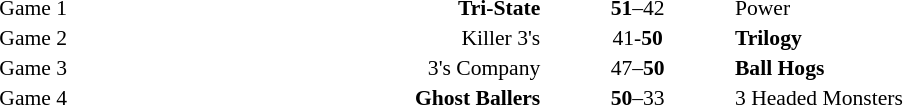<table style="width:100%;" cellspacing="1">
<tr>
<th width=15%></th>
<th width=25%></th>
<th width=10%></th>
<th width=25%></th>
</tr>
<tr style=font-size:90%>
<td align=right>Game 1</td>
<td align=right><strong>Tri-State</strong></td>
<td align=center><strong>51</strong>–42</td>
<td>Power</td>
<td></td>
</tr>
<tr style=font-size:90%>
<td align=right>Game 2</td>
<td align=right>Killer 3's</td>
<td align=center>41-<strong>50</strong></td>
<td><strong>Trilogy</strong></td>
<td></td>
</tr>
<tr style=font-size:90%>
<td align=right>Game 3</td>
<td align=right>3's Company</td>
<td align=center>47–<strong>50</strong></td>
<td><strong>Ball Hogs</strong></td>
<td></td>
</tr>
<tr style=font-size:90%>
<td align=right>Game 4</td>
<td align=right><strong>Ghost Ballers</strong></td>
<td align=center><strong>50</strong>–33</td>
<td>3 Headed Monsters</td>
<td></td>
</tr>
</table>
